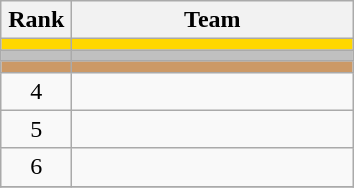<table class="wikitable" style="text-align: center;">
<tr>
<th width=40>Rank</th>
<th width=180>Team</th>
</tr>
<tr bgcolor=gold>
<td></td>
<td align=left></td>
</tr>
<tr bgcolor=silver>
<td></td>
<td align=left></td>
</tr>
<tr bgcolor=CC9966>
<td></td>
<td align=left></td>
</tr>
<tr>
<td>4</td>
<td align=left></td>
</tr>
<tr>
<td>5</td>
<td align=left></td>
</tr>
<tr>
<td>6</td>
<td align=left></td>
</tr>
<tr>
</tr>
</table>
